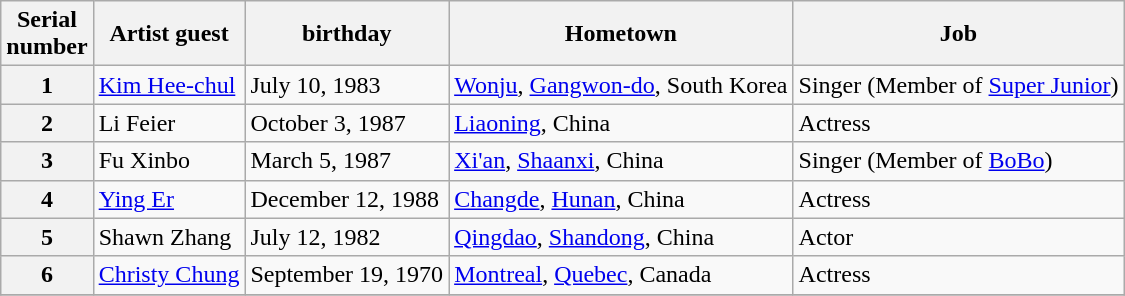<table class="wikitable">
<tr>
<th>Serial<br>number</th>
<th>Artist guest</th>
<th>birthday</th>
<th>Hometown</th>
<th>Job</th>
</tr>
<tr>
<th>1</th>
<td><a href='#'>Kim Hee-chul</a></td>
<td>July 10, 1983</td>
<td><a href='#'>Wonju</a>, <a href='#'>Gangwon-do</a>, South Korea</td>
<td>Singer (Member of <a href='#'>Super Junior</a>)</td>
</tr>
<tr>
<th>2</th>
<td>Li Feier</td>
<td>October 3, 1987</td>
<td><a href='#'>Liaoning</a>, China</td>
<td>Actress</td>
</tr>
<tr>
<th>3</th>
<td>Fu Xinbo</td>
<td>March 5, 1987</td>
<td><a href='#'>Xi'an</a>, <a href='#'>Shaanxi</a>, China</td>
<td>Singer (Member of <a href='#'>BoBo</a>)</td>
</tr>
<tr>
<th>4</th>
<td><a href='#'>Ying Er</a></td>
<td>December 12, 1988</td>
<td><a href='#'>Changde</a>, <a href='#'>Hunan</a>, China</td>
<td>Actress</td>
</tr>
<tr>
<th>5</th>
<td>Shawn Zhang</td>
<td>July 12, 1982</td>
<td><a href='#'>Qingdao</a>, <a href='#'>Shandong</a>, China</td>
<td>Actor</td>
</tr>
<tr>
<th>6</th>
<td><a href='#'>Christy Chung</a></td>
<td>September 19, 1970</td>
<td><a href='#'>Montreal</a>, <a href='#'>Quebec</a>, Canada</td>
<td>Actress</td>
</tr>
<tr>
</tr>
</table>
